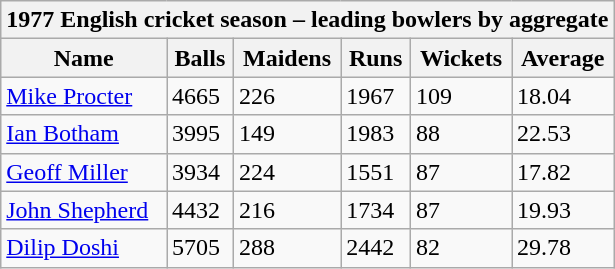<table class="wikitable">
<tr>
<th bgcolor="#efefef" colspan="7">1977 English cricket season – leading bowlers by aggregate</th>
</tr>
<tr bgcolor="#efefef">
<th>Name</th>
<th>Balls</th>
<th>Maidens</th>
<th>Runs</th>
<th>Wickets</th>
<th>Average</th>
</tr>
<tr>
<td><a href='#'>Mike Procter</a></td>
<td>4665</td>
<td>226</td>
<td>1967</td>
<td>109</td>
<td>18.04</td>
</tr>
<tr>
<td><a href='#'>Ian Botham</a></td>
<td>3995</td>
<td>149</td>
<td>1983</td>
<td>88</td>
<td>22.53</td>
</tr>
<tr>
<td><a href='#'>Geoff Miller</a></td>
<td>3934</td>
<td>224</td>
<td>1551</td>
<td>87</td>
<td>17.82</td>
</tr>
<tr>
<td><a href='#'>John Shepherd</a></td>
<td>4432</td>
<td>216</td>
<td>1734</td>
<td>87</td>
<td>19.93</td>
</tr>
<tr>
<td><a href='#'>Dilip Doshi</a></td>
<td>5705</td>
<td>288</td>
<td>2442</td>
<td>82</td>
<td>29.78</td>
</tr>
</table>
